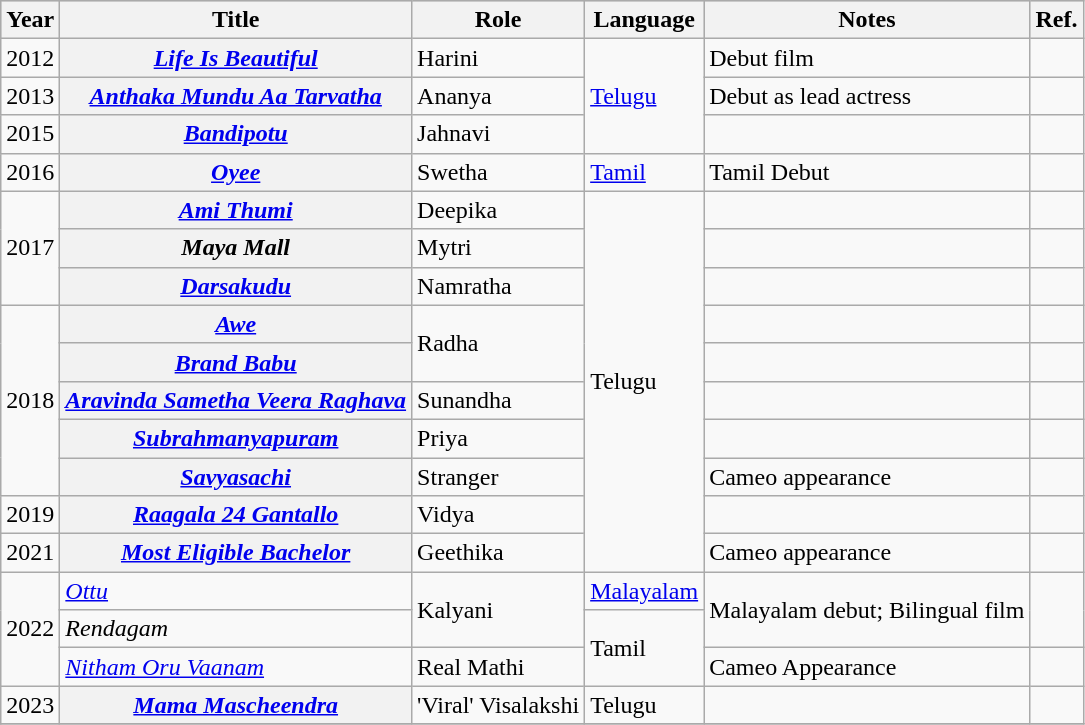<table class="wikitable plainrowheaders sortable">
<tr style="background:#ccc; text-align:center;">
<th scope="col">Year</th>
<th scope="col">Title</th>
<th scope="col">Role</th>
<th scope="col">Language</th>
<th scope="col" class="unsortable">Notes</th>
<th scope="col" class="unsortable">Ref.</th>
</tr>
<tr>
<td>2012</td>
<th scope="row"><em><a href='#'>Life Is Beautiful</a></em></th>
<td>Harini</td>
<td rowspan=3><a href='#'>Telugu</a></td>
<td>Debut film</td>
<td></td>
</tr>
<tr>
<td>2013</td>
<th scope="row"><em><a href='#'>Anthaka Mundu Aa Tarvatha</a></em></th>
<td>Ananya</td>
<td>Debut as lead actress</td>
<td></td>
</tr>
<tr>
<td>2015</td>
<th scope="row"><em><a href='#'>Bandipotu</a></em></th>
<td>Jahnavi</td>
<td></td>
<td></td>
</tr>
<tr>
<td>2016</td>
<th scope="row"><em><a href='#'>Oyee</a></em></th>
<td>Swetha</td>
<td><a href='#'>Tamil</a></td>
<td>Tamil Debut</td>
<td></td>
</tr>
<tr>
<td rowspan="3">2017</td>
<th scope="row"><em><a href='#'>Ami Thumi</a></em></th>
<td>Deepika</td>
<td rowspan="10">Telugu</td>
<td></td>
<td></td>
</tr>
<tr>
<th scope="row"><em>Maya Mall</em></th>
<td>Mytri</td>
<td></td>
<td></td>
</tr>
<tr>
<th scope="row"><em><a href='#'>Darsakudu</a></em></th>
<td>Namratha</td>
<td></td>
<td></td>
</tr>
<tr>
<td rowspan="5">2018</td>
<th scope="row"><em><a href='#'>Awe</a></em></th>
<td rowspan="2">Radha</td>
<td></td>
<td></td>
</tr>
<tr>
<th scope="row"><em><a href='#'>Brand Babu</a></em></th>
<td></td>
<td></td>
</tr>
<tr>
<th scope="row"><em><a href='#'>Aravinda Sametha Veera Raghava</a></em></th>
<td>Sunandha</td>
<td></td>
<td></td>
</tr>
<tr>
<th scope="row"><em><a href='#'>Subrahmanyapuram</a></em></th>
<td>Priya</td>
<td></td>
<td></td>
</tr>
<tr>
<th scope="row"><em><a href='#'>Savyasachi</a></em></th>
<td>Stranger</td>
<td>Cameo appearance</td>
<td></td>
</tr>
<tr>
<td>2019</td>
<th scope="row"><em><a href='#'>Raagala 24 Gantallo</a></em></th>
<td>Vidya</td>
<td></td>
<td><em></em></td>
</tr>
<tr>
<td>2021</td>
<th scope="row"><em><a href='#'>Most Eligible Bachelor</a></em></th>
<td>Geethika</td>
<td>Cameo appearance</td>
<td></td>
</tr>
<tr>
<td rowspan="3">2022</td>
<td><em><a href='#'>Ottu</a></em></td>
<td rowspan="2">Kalyani</td>
<td><a href='#'>Malayalam</a></td>
<td rowspan="2">Malayalam debut; Bilingual film</td>
<td rowspan="2"></td>
</tr>
<tr>
<td><em>Rendagam</em></td>
<td rowspan="2">Tamil</td>
</tr>
<tr>
<td><em><a href='#'>Nitham Oru Vaanam</a></em></td>
<td>Real Mathi</td>
<td>Cameo Appearance</td>
<td></td>
</tr>
<tr>
<td>2023</td>
<th scope="row"><em><a href='#'>Mama Mascheendra</a></em></th>
<td>'Viral' Visalakshi</td>
<td>Telugu</td>
<td></td>
<td></td>
</tr>
<tr>
</tr>
</table>
